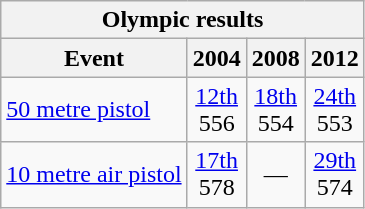<table class="wikitable" style="text-align: center">
<tr>
<th colspan=4>Olympic results</th>
</tr>
<tr>
<th>Event</th>
<th>2004</th>
<th>2008</th>
<th>2012</th>
</tr>
<tr>
<td align=left><a href='#'>50 metre pistol</a></td>
<td><a href='#'>12th</a><br>556</td>
<td><a href='#'>18th</a><br>554</td>
<td><a href='#'>24th</a><br>553</td>
</tr>
<tr>
<td align=left><a href='#'>10 metre air pistol</a></td>
<td><a href='#'>17th</a><br>578</td>
<td>—</td>
<td><a href='#'>29th</a><br>574</td>
</tr>
</table>
